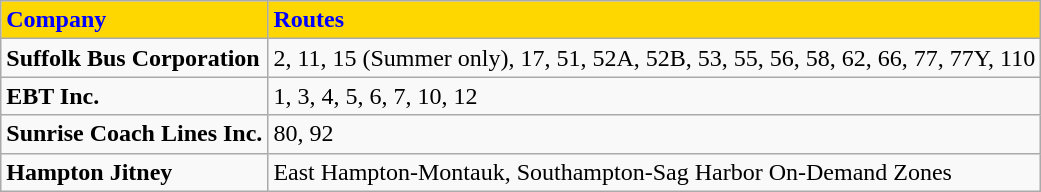<table class="wikitable" style="font-size: 100%;" |>
<tr>
<td style="background:gold; color:blue; text-align:left;"><strong>Company</strong></td>
<td style="background:gold; color:blue; text-align:left;"><strong>Routes</strong></td>
</tr>
<tr>
<td><strong>Suffolk Bus Corporation</strong></td>
<td>2, 11, 15 (Summer only), 17, 51, 52A, 52B, 53, 55, 56, 58, 62, 66, 77, 77Y, 110</td>
</tr>
<tr>
<td><strong>EBT Inc.</strong></td>
<td>1, 3, 4, 5, 6, 7, 10, 12</td>
</tr>
<tr>
<td><strong>Sunrise Coach Lines Inc.</strong></td>
<td>80, 92</td>
</tr>
<tr>
<td><strong>Hampton Jitney</strong></td>
<td>East Hampton-Montauk, Southampton-Sag Harbor On-Demand Zones</td>
</tr>
</table>
